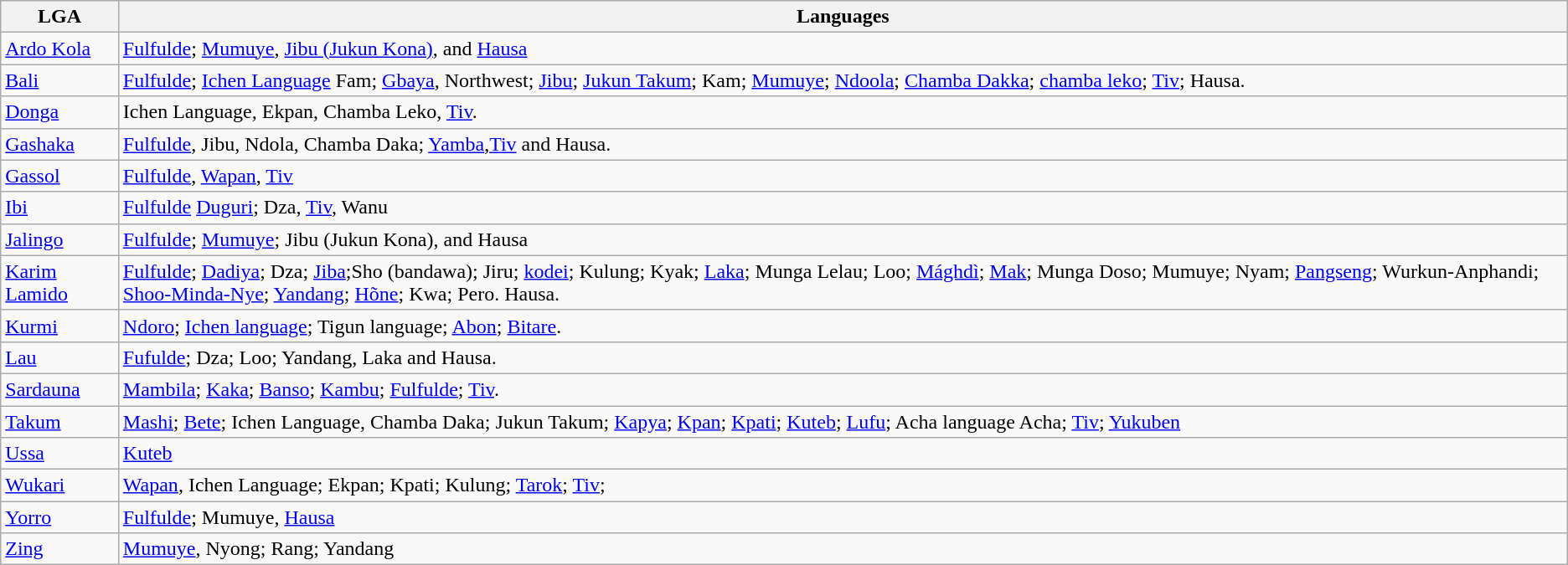<table class="wikitable">
<tr>
<th>LGA</th>
<th>Languages</th>
</tr>
<tr>
<td><a href='#'>Ardo Kola</a></td>
<td><a href='#'>Fulfulde</a>; <a href='#'>Mumuye</a>, <a href='#'>Jibu (Jukun Kona)</a>, and <a href='#'>Hausa</a></td>
</tr>
<tr>
<td><a href='#'>Bali</a></td>
<td><a href='#'>Fulfulde</a>; <a href='#'>Ichen Language</a> Fam; <a href='#'>Gbaya</a>, Northwest; <a href='#'>Jibu</a>; <a href='#'>Jukun Takum</a>; Kam; <a href='#'>Mumuye</a>; <a href='#'>Ndoola</a>; <a href='#'>Chamba Dakka</a>; <a href='#'>chamba leko</a>; <a href='#'>Tiv</a>; Hausa.</td>
</tr>
<tr>
<td><a href='#'>Donga</a></td>
<td>Ichen Language, Ekpan, Chamba Leko, <a href='#'>Tiv</a>.</td>
</tr>
<tr>
<td><a href='#'>Gashaka</a></td>
<td><a href='#'>Fulfulde</a>, Jibu, Ndola, Chamba Daka; <a href='#'>Yamba</a>,<a href='#'>Tiv</a> and Hausa.</td>
</tr>
<tr>
<td><a href='#'>Gassol</a></td>
<td><a href='#'>Fulfulde</a>, <a href='#'>Wapan</a>, <a href='#'>Tiv</a></td>
</tr>
<tr>
<td><a href='#'>Ibi</a></td>
<td><a href='#'>Fulfulde</a> <a href='#'>Duguri</a>; Dza, <a href='#'>Tiv</a>, Wanu</td>
</tr>
<tr>
<td><a href='#'>Jalingo</a></td>
<td><a href='#'>Fulfulde</a>; <a href='#'>Mumuye</a>; Jibu (Jukun Kona), and Hausa</td>
</tr>
<tr>
<td><a href='#'>Karim Lamido</a></td>
<td><a href='#'>Fulfulde</a>; <a href='#'>Dadiya</a>; Dza; <a href='#'>Jiba</a>;Sho (bandawa); Jiru; <a href='#'>kodei</a>; Kulung; Kyak; <a href='#'>Laka</a>; Munga Lelau; Loo; <a href='#'>Mághdì</a>; <a href='#'>Mak</a>; Munga Doso; Mumuye; Nyam; <a href='#'>Pangseng</a>; Wurkun-Anphandi; <a href='#'>Shoo-Minda-Nye</a>; <a href='#'>Yandang</a>; <a href='#'>Hõne</a>; Kwa; Pero. Hausa.</td>
</tr>
<tr>
<td><a href='#'>Kurmi</a></td>
<td><a href='#'>Ndoro</a>; <a href='#'>Ichen language</a>; Tigun language; <a href='#'>Abon</a>; <a href='#'>Bitare</a>.</td>
</tr>
<tr>
<td><a href='#'>Lau</a></td>
<td><a href='#'>Fufulde</a>; Dza; Loo; Yandang, Laka and Hausa.</td>
</tr>
<tr>
<td><a href='#'>Sardauna</a></td>
<td><a href='#'>Mambila</a>; <a href='#'>Kaka</a>; <a href='#'>Banso</a>; <a href='#'>Kambu</a>; <a href='#'>Fulfulde</a>; <a href='#'>Tiv</a>.</td>
</tr>
<tr>
<td><a href='#'>Takum</a></td>
<td><a href='#'>Mashi</a>; <a href='#'>Bete</a>; Ichen Language, Chamba Daka; Jukun Takum; <a href='#'>Kapya</a>; <a href='#'>Kpan</a>; <a href='#'>Kpati</a>; <a href='#'>Kuteb</a>; <a href='#'>Lufu</a>; Acha language Acha; <a href='#'>Tiv</a>; <a href='#'>Yukuben</a></td>
</tr>
<tr>
<td><a href='#'>Ussa</a></td>
<td><a href='#'>Kuteb</a></td>
</tr>
<tr>
<td><a href='#'>Wukari</a></td>
<td><a href='#'>Wapan</a>, Ichen Language; Ekpan; Kpati; Kulung; <a href='#'>Tarok</a>; <a href='#'>Tiv</a>;</td>
</tr>
<tr>
<td><a href='#'>Yorro</a></td>
<td><a href='#'>Fulfulde</a>; Mumuye, <a href='#'>Hausa</a></td>
</tr>
<tr>
<td><a href='#'>Zing</a></td>
<td><a href='#'>Mumuye</a>, Nyong; Rang; Yandang</td>
</tr>
</table>
